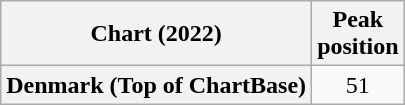<table class="wikitable sortable plainrowheaders">
<tr>
<th>Chart (2022)</th>
<th>Peak<br>position</th>
</tr>
<tr>
<th scope="row">Denmark (Top of ChartBase)</th>
<td style="text-align:center;">51</td>
</tr>
</table>
